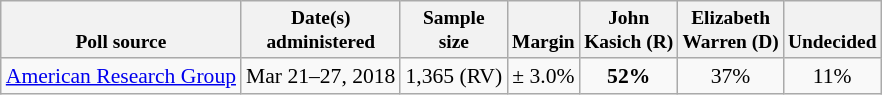<table class="wikitable" style="font-size:90%;text-align:center;">
<tr valign=bottom style="font-size:90%;">
<th>Poll source</th>
<th>Date(s)<br>administered</th>
<th>Sample<br>size</th>
<th>Margin<br></th>
<th>John<br>Kasich (R)</th>
<th>Elizabeth<br>Warren (D)</th>
<th>Undecided</th>
</tr>
<tr>
<td style="text-align:left;"><a href='#'>American Research Group</a></td>
<td>Mar 21–27, 2018</td>
<td>1,365 (RV)</td>
<td>± 3.0%</td>
<td><strong>52%</strong></td>
<td>37%</td>
<td>11%</td>
</tr>
</table>
